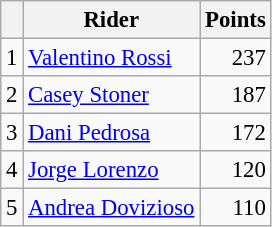<table class="wikitable" style="font-size: 95%;">
<tr>
<th></th>
<th>Rider</th>
<th>Points</th>
</tr>
<tr>
<td align=center>1</td>
<td> <a href='#'>Valentino Rossi</a></td>
<td align=right>237</td>
</tr>
<tr>
<td align=center>2</td>
<td> <a href='#'>Casey Stoner</a></td>
<td align=right>187</td>
</tr>
<tr>
<td align=center>3</td>
<td> <a href='#'>Dani Pedrosa</a></td>
<td align=right>172</td>
</tr>
<tr>
<td align=center>4</td>
<td> <a href='#'>Jorge Lorenzo</a></td>
<td align=right>120</td>
</tr>
<tr>
<td align=center>5</td>
<td> <a href='#'>Andrea Dovizioso</a></td>
<td align=right>110</td>
</tr>
</table>
